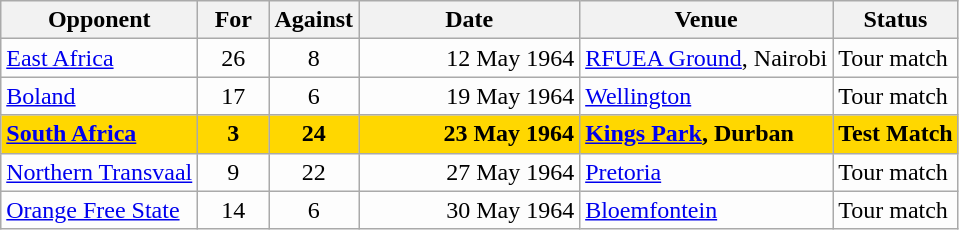<table class=wikitable>
<tr>
<th>Opponent</th>
<th>For</th>
<th>Against</th>
<th>Date</th>
<th>Venue</th>
<th>Status</th>
</tr>
<tr bgcolor=#fdfdfd>
<td><a href='#'>East Africa</a></td>
<td align=center width=40>26</td>
<td align=center width=40>8</td>
<td width=140 align=right>12 May 1964</td>
<td><a href='#'>RFUEA Ground</a>, Nairobi</td>
<td>Tour match</td>
</tr>
<tr bgcolor=#fdfdfd>
<td><a href='#'>Boland</a></td>
<td align=center width=40>17</td>
<td align=center width=40>6</td>
<td width=140 align=right>19 May 1964</td>
<td><a href='#'>Wellington</a></td>
<td>Tour match</td>
</tr>
<tr bgcolor=gold>
<td><strong><a href='#'>South Africa</a></strong></td>
<td align=center width=40><strong>3</strong></td>
<td align=center width=40><strong>24</strong></td>
<td width=140 align=right><strong>23 May 1964</strong></td>
<td><strong><a href='#'>Kings Park</a>, Durban</strong></td>
<td><strong>Test Match</strong></td>
</tr>
<tr bgcolor=#fdfdfd>
<td><a href='#'>Northern Transvaal</a></td>
<td align=center width=40>9</td>
<td align=center width=40>22</td>
<td width=140 align=right>27 May 1964</td>
<td><a href='#'>Pretoria</a></td>
<td>Tour match</td>
</tr>
<tr bgcolor=#fdfdfd>
<td><a href='#'>Orange Free State</a></td>
<td align=center width=40>14</td>
<td align=center width=40>6</td>
<td width=140 align=right>30 May 1964</td>
<td><a href='#'>Bloemfontein</a></td>
<td>Tour match</td>
</tr>
</table>
